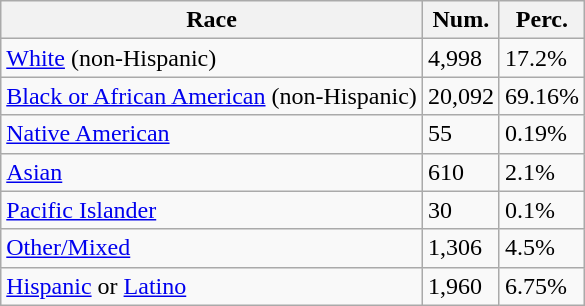<table class="wikitable">
<tr>
<th>Race</th>
<th>Num.</th>
<th>Perc.</th>
</tr>
<tr>
<td><a href='#'>White</a> (non-Hispanic)</td>
<td>4,998</td>
<td>17.2%</td>
</tr>
<tr>
<td><a href='#'>Black or African American</a> (non-Hispanic)</td>
<td>20,092</td>
<td>69.16%</td>
</tr>
<tr>
<td><a href='#'>Native American</a></td>
<td>55</td>
<td>0.19%</td>
</tr>
<tr>
<td><a href='#'>Asian</a></td>
<td>610</td>
<td>2.1%</td>
</tr>
<tr>
<td><a href='#'>Pacific Islander</a></td>
<td>30</td>
<td>0.1%</td>
</tr>
<tr>
<td><a href='#'>Other/Mixed</a></td>
<td>1,306</td>
<td>4.5%</td>
</tr>
<tr>
<td><a href='#'>Hispanic</a> or <a href='#'>Latino</a></td>
<td>1,960</td>
<td>6.75%</td>
</tr>
</table>
